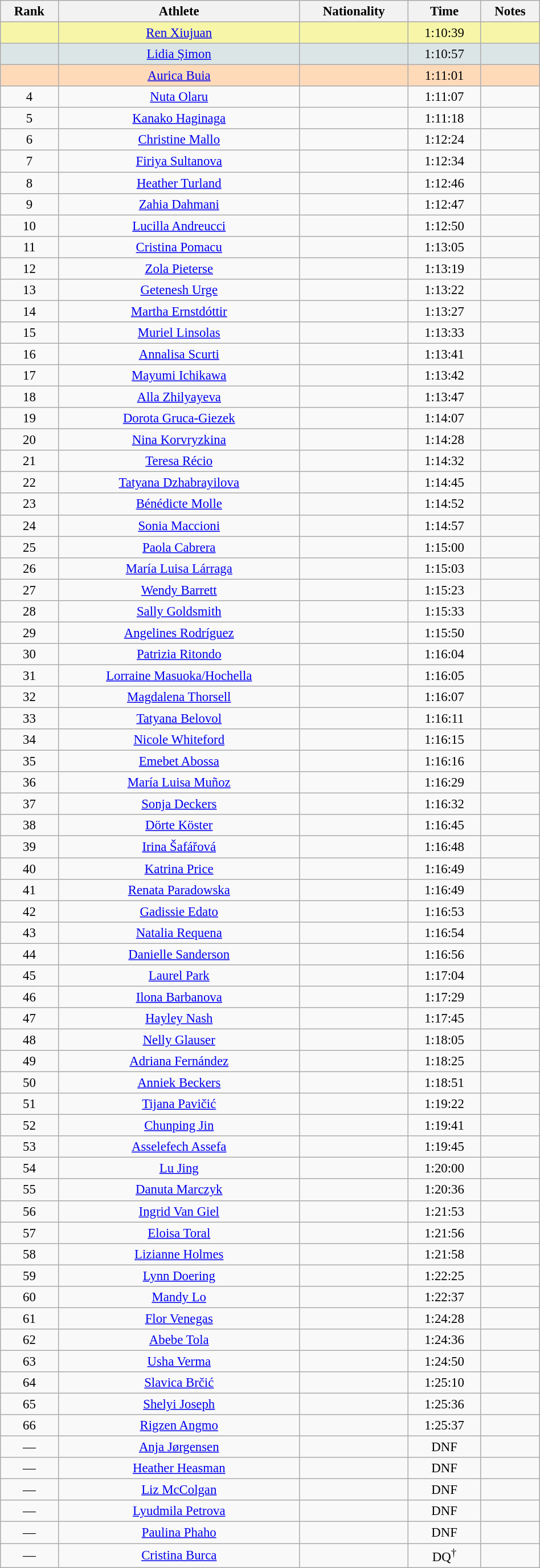<table class="wikitable sortable" style=" text-align:center; font-size:95%;" width="50%">
<tr>
<th>Rank</th>
<th>Athlete</th>
<th>Nationality</th>
<th>Time</th>
<th>Notes</th>
</tr>
<tr bgcolor="#F7F6A8">
<td align=center></td>
<td><a href='#'>Ren Xiujuan</a></td>
<td align=left></td>
<td>1:10:39</td>
<td></td>
</tr>
<tr bgcolor="#DCE5E5">
<td align=center></td>
<td><a href='#'>Lidia Șimon</a></td>
<td align=left></td>
<td>1:10:57</td>
<td></td>
</tr>
<tr bgcolor="#FFDAB9">
<td align=center></td>
<td><a href='#'>Aurica Buia</a></td>
<td align=left></td>
<td>1:11:01</td>
<td></td>
</tr>
<tr>
<td align=center>4</td>
<td><a href='#'>Nuta Olaru</a></td>
<td align=left></td>
<td>1:11:07</td>
<td></td>
</tr>
<tr>
<td align=center>5</td>
<td><a href='#'>Kanako Haginaga</a></td>
<td align=left></td>
<td>1:11:18</td>
<td></td>
</tr>
<tr>
<td align=center>6</td>
<td><a href='#'>Christine Mallo</a></td>
<td align=left></td>
<td>1:12:24</td>
<td></td>
</tr>
<tr>
<td align=center>7</td>
<td><a href='#'>Firiya Sultanova</a></td>
<td align=left></td>
<td>1:12:34</td>
<td></td>
</tr>
<tr>
<td align=center>8</td>
<td><a href='#'>Heather Turland</a></td>
<td align=left></td>
<td>1:12:46</td>
<td></td>
</tr>
<tr>
<td align=center>9</td>
<td><a href='#'>Zahia Dahmani</a></td>
<td align=left></td>
<td>1:12:47</td>
<td></td>
</tr>
<tr>
<td align=center>10</td>
<td><a href='#'>Lucilla Andreucci</a></td>
<td align=left></td>
<td>1:12:50</td>
<td></td>
</tr>
<tr>
<td align=center>11</td>
<td><a href='#'>Cristina Pomacu</a></td>
<td align=left></td>
<td>1:13:05</td>
<td></td>
</tr>
<tr>
<td align=center>12</td>
<td><a href='#'>Zola Pieterse</a></td>
<td align=left></td>
<td>1:13:19</td>
<td></td>
</tr>
<tr>
<td align=center>13</td>
<td><a href='#'>Getenesh Urge</a></td>
<td align=left></td>
<td>1:13:22</td>
<td></td>
</tr>
<tr>
<td align=center>14</td>
<td><a href='#'>Martha Ernstdóttir</a></td>
<td align=left></td>
<td>1:13:27</td>
<td></td>
</tr>
<tr>
<td align=center>15</td>
<td><a href='#'>Muriel Linsolas</a></td>
<td align=left></td>
<td>1:13:33</td>
<td></td>
</tr>
<tr>
<td align=center>16</td>
<td><a href='#'>Annalisa Scurti</a></td>
<td align=left></td>
<td>1:13:41</td>
<td></td>
</tr>
<tr>
<td align=center>17</td>
<td><a href='#'>Mayumi Ichikawa</a></td>
<td align=left></td>
<td>1:13:42</td>
<td></td>
</tr>
<tr>
<td align=center>18</td>
<td><a href='#'>Alla Zhilyayeva</a></td>
<td align=left></td>
<td>1:13:47</td>
<td></td>
</tr>
<tr>
<td align=center>19</td>
<td><a href='#'>Dorota Gruca-Giezek</a></td>
<td align=left></td>
<td>1:14:07</td>
<td></td>
</tr>
<tr>
<td align=center>20</td>
<td><a href='#'>Nina Korvryzkina</a></td>
<td align=left></td>
<td>1:14:28</td>
<td></td>
</tr>
<tr>
<td align=center>21</td>
<td><a href='#'>Teresa Récio</a></td>
<td align=left></td>
<td>1:14:32</td>
<td></td>
</tr>
<tr>
<td align=center>22</td>
<td><a href='#'>Tatyana Dzhabrayilova</a></td>
<td align=left></td>
<td>1:14:45</td>
<td></td>
</tr>
<tr>
<td align=center>23</td>
<td><a href='#'>Bénédicte Molle</a></td>
<td align=left></td>
<td>1:14:52</td>
<td></td>
</tr>
<tr>
<td align=center>24</td>
<td><a href='#'>Sonia Maccioni</a></td>
<td align=left></td>
<td>1:14:57</td>
<td></td>
</tr>
<tr>
<td align=center>25</td>
<td><a href='#'>Paola Cabrera</a></td>
<td align=left></td>
<td>1:15:00</td>
<td></td>
</tr>
<tr>
<td align=center>26</td>
<td><a href='#'>María Luisa Lárraga</a></td>
<td align=left></td>
<td>1:15:03</td>
<td></td>
</tr>
<tr>
<td align=center>27</td>
<td><a href='#'>Wendy Barrett</a></td>
<td align=left></td>
<td>1:15:23</td>
<td></td>
</tr>
<tr>
<td align=center>28</td>
<td><a href='#'>Sally Goldsmith</a></td>
<td align=left></td>
<td>1:15:33</td>
<td></td>
</tr>
<tr>
<td align=center>29</td>
<td><a href='#'>Angelines Rodríguez</a></td>
<td align=left></td>
<td>1:15:50</td>
<td></td>
</tr>
<tr>
<td align=center>30</td>
<td><a href='#'>Patrizia Ritondo</a></td>
<td align=left></td>
<td>1:16:04</td>
<td></td>
</tr>
<tr>
<td align=center>31</td>
<td><a href='#'>Lorraine Masuoka/Hochella</a></td>
<td align=left></td>
<td>1:16:05</td>
<td></td>
</tr>
<tr>
<td align=center>32</td>
<td><a href='#'>Magdalena Thorsell</a></td>
<td align=left></td>
<td>1:16:07</td>
<td></td>
</tr>
<tr>
<td align=center>33</td>
<td><a href='#'>Tatyana Belovol</a></td>
<td align=left></td>
<td>1:16:11</td>
<td></td>
</tr>
<tr>
<td align=center>34</td>
<td><a href='#'>Nicole Whiteford</a></td>
<td align=left></td>
<td>1:16:15</td>
<td></td>
</tr>
<tr>
<td align=center>35</td>
<td><a href='#'>Emebet Abossa</a></td>
<td align=left></td>
<td>1:16:16</td>
<td></td>
</tr>
<tr>
<td align=center>36</td>
<td><a href='#'>María Luisa Muñoz</a></td>
<td align=left></td>
<td>1:16:29</td>
<td></td>
</tr>
<tr>
<td align=center>37</td>
<td><a href='#'>Sonja Deckers</a></td>
<td align=left></td>
<td>1:16:32</td>
<td></td>
</tr>
<tr>
<td align=center>38</td>
<td><a href='#'>Dörte Köster</a></td>
<td align=left></td>
<td>1:16:45</td>
<td></td>
</tr>
<tr>
<td align=center>39</td>
<td><a href='#'>Irina Šafářová</a></td>
<td align=left></td>
<td>1:16:48</td>
<td></td>
</tr>
<tr>
<td align=center>40</td>
<td><a href='#'>Katrina Price</a></td>
<td align=left></td>
<td>1:16:49</td>
<td></td>
</tr>
<tr>
<td align=center>41</td>
<td><a href='#'>Renata Paradowska</a></td>
<td align=left></td>
<td>1:16:49</td>
<td></td>
</tr>
<tr>
<td align=center>42</td>
<td><a href='#'>Gadissie Edato</a></td>
<td align=left></td>
<td>1:16:53</td>
<td></td>
</tr>
<tr>
<td align=center>43</td>
<td><a href='#'>Natalia Requena</a></td>
<td align=left></td>
<td>1:16:54</td>
<td></td>
</tr>
<tr>
<td align=center>44</td>
<td><a href='#'>Danielle Sanderson</a></td>
<td align=left></td>
<td>1:16:56</td>
<td></td>
</tr>
<tr>
<td align=center>45</td>
<td><a href='#'>Laurel Park</a></td>
<td align=left></td>
<td>1:17:04</td>
<td></td>
</tr>
<tr>
<td align=center>46</td>
<td><a href='#'>Ilona Barbanova</a></td>
<td align=left></td>
<td>1:17:29</td>
<td></td>
</tr>
<tr>
<td align=center>47</td>
<td><a href='#'>Hayley Nash</a></td>
<td align=left></td>
<td>1:17:45</td>
<td></td>
</tr>
<tr>
<td align=center>48</td>
<td><a href='#'>Nelly Glauser</a></td>
<td align=left></td>
<td>1:18:05</td>
<td></td>
</tr>
<tr>
<td align=center>49</td>
<td><a href='#'>Adriana Fernández</a></td>
<td align=left></td>
<td>1:18:25</td>
<td></td>
</tr>
<tr>
<td align=center>50</td>
<td><a href='#'>Anniek Beckers</a></td>
<td align=left></td>
<td>1:18:51</td>
<td></td>
</tr>
<tr>
<td align=center>51</td>
<td><a href='#'>Tijana Pavičić</a></td>
<td align=left></td>
<td>1:19:22</td>
<td></td>
</tr>
<tr>
<td align=center>52</td>
<td><a href='#'>Chunping Jin</a></td>
<td align=left></td>
<td>1:19:41</td>
<td></td>
</tr>
<tr>
<td align=center>53</td>
<td><a href='#'>Asselefech Assefa</a></td>
<td align=left></td>
<td>1:19:45</td>
<td></td>
</tr>
<tr>
<td align=center>54</td>
<td><a href='#'>Lu Jing</a></td>
<td align=left></td>
<td>1:20:00</td>
<td></td>
</tr>
<tr>
<td align=center>55</td>
<td><a href='#'>Danuta Marczyk</a></td>
<td align=left></td>
<td>1:20:36</td>
<td></td>
</tr>
<tr>
<td align=center>56</td>
<td><a href='#'>Ingrid Van Giel</a></td>
<td align=left></td>
<td>1:21:53</td>
<td></td>
</tr>
<tr>
<td align=center>57</td>
<td><a href='#'>Eloisa Toral</a></td>
<td align=left></td>
<td>1:21:56</td>
<td></td>
</tr>
<tr>
<td align=center>58</td>
<td><a href='#'>Lizianne Holmes</a></td>
<td align=left></td>
<td>1:21:58</td>
<td></td>
</tr>
<tr>
<td align=center>59</td>
<td><a href='#'>Lynn Doering</a></td>
<td align=left></td>
<td>1:22:25</td>
<td></td>
</tr>
<tr>
<td align=center>60</td>
<td><a href='#'>Mandy Lo</a></td>
<td align=left></td>
<td>1:22:37</td>
<td></td>
</tr>
<tr>
<td align=center>61</td>
<td><a href='#'>Flor Venegas</a></td>
<td align=left></td>
<td>1:24:28</td>
<td></td>
</tr>
<tr>
<td align=center>62</td>
<td><a href='#'>Abebe Tola</a></td>
<td align=left></td>
<td>1:24:36</td>
<td></td>
</tr>
<tr>
<td align=center>63</td>
<td><a href='#'>Usha Verma</a></td>
<td align=left></td>
<td>1:24:50</td>
<td></td>
</tr>
<tr>
<td align=center>64</td>
<td><a href='#'>Slavica Brčić</a></td>
<td align=left></td>
<td>1:25:10</td>
<td></td>
</tr>
<tr>
<td align=center>65</td>
<td><a href='#'>Shelyi Joseph</a></td>
<td align=left></td>
<td>1:25:36</td>
<td></td>
</tr>
<tr>
<td align=center>66</td>
<td><a href='#'>Rigzen Angmo</a></td>
<td align=left></td>
<td>1:25:37</td>
<td></td>
</tr>
<tr>
<td align=center>—</td>
<td><a href='#'>Anja Jørgensen</a></td>
<td align=left></td>
<td>DNF</td>
<td></td>
</tr>
<tr>
<td align=center>—</td>
<td><a href='#'>Heather Heasman</a></td>
<td align=left></td>
<td>DNF</td>
<td></td>
</tr>
<tr>
<td align=center>—</td>
<td><a href='#'>Liz McColgan</a></td>
<td align=left></td>
<td>DNF</td>
<td></td>
</tr>
<tr>
<td align=center>—</td>
<td><a href='#'>Lyudmila Petrova</a></td>
<td align=left></td>
<td>DNF</td>
<td></td>
</tr>
<tr>
<td align=center>—</td>
<td><a href='#'>Paulina Phaho</a></td>
<td align=left></td>
<td>DNF</td>
<td></td>
</tr>
<tr>
<td align=center>—</td>
<td><a href='#'>Cristina Burca</a></td>
<td align=left></td>
<td>DQ<sup>†</sup></td>
<td></td>
</tr>
</table>
